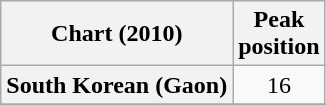<table class="wikitable plainrowheaders sortable" style="text-align:center;">
<tr>
<th>Chart (2010)</th>
<th>Peak<br>position</th>
</tr>
<tr>
<th scope="row">South Korean (Gaon)</th>
<td>16</td>
</tr>
<tr>
</tr>
</table>
